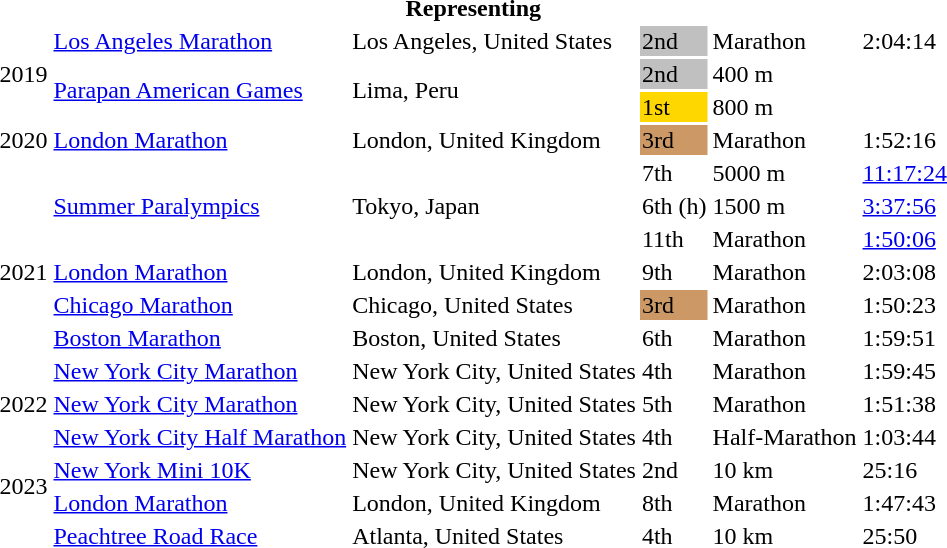<table>
<tr>
<th colspan="6">Representing </th>
</tr>
<tr>
<td rowspan=3>2019</td>
<td><a href='#'>Los Angeles Marathon</a></td>
<td>Los Angeles, United States</td>
<td bgcolor="silver">2nd</td>
<td>Marathon</td>
<td>2:04:14</td>
</tr>
<tr>
<td rowspan=2><a href='#'>Parapan American Games</a></td>
<td rowspan=2>Lima, Peru</td>
<td bgcolor="silver">2nd</td>
<td>400 m</td>
<td></td>
</tr>
<tr>
<td bgcolor="gold">1st</td>
<td>800 m</td>
<td></td>
</tr>
<tr>
<td>2020</td>
<td><a href='#'>London Marathon</a></td>
<td>London, United Kingdom</td>
<td bgcolor="cc9966">3rd</td>
<td>Marathon</td>
<td>1:52:16</td>
</tr>
<tr>
<td rowspan=7>2021</td>
<td rowspan=3><a href='#'>Summer Paralympics</a></td>
<td rowspan=3>Tokyo, Japan</td>
<td>7th</td>
<td>5000 m</td>
<td><a href='#'>11:17:24</a></td>
</tr>
<tr>
<td>6th (h)</td>
<td>1500 m</td>
<td><a href='#'>3:37:56</a></td>
</tr>
<tr>
<td>11th</td>
<td>Marathon</td>
<td><a href='#'>1:50:06</a></td>
</tr>
<tr>
<td><a href='#'>London Marathon</a></td>
<td>London, United Kingdom</td>
<td>9th</td>
<td>Marathon</td>
<td>2:03:08</td>
</tr>
<tr>
<td><a href='#'>Chicago Marathon</a></td>
<td>Chicago, United States</td>
<td bgcolor="cc9966">3rd</td>
<td>Marathon</td>
<td>1:50:23</td>
</tr>
<tr>
<td><a href='#'>Boston Marathon</a></td>
<td>Boston, United States</td>
<td>6th</td>
<td>Marathon</td>
<td>1:59:51</td>
</tr>
<tr>
<td><a href='#'>New York City Marathon</a></td>
<td>New York City, United States</td>
<td>4th</td>
<td>Marathon</td>
<td>1:59:45</td>
</tr>
<tr>
<td>2022</td>
<td><a href='#'>New York City Marathon</a></td>
<td>New York City, United States</td>
<td>5th</td>
<td>Marathon</td>
<td>1:51:38</td>
</tr>
<tr>
<td rowspan=4>2023</td>
<td><a href='#'>New York City Half Marathon</a></td>
<td>New York City, United States</td>
<td>4th</td>
<td>Half-Marathon</td>
<td>1:03:44</td>
</tr>
<tr>
<td><a href='#'>New York Mini 10K</a></td>
<td>New York City, United States</td>
<td>2nd</td>
<td>10 km</td>
<td>25:16</td>
</tr>
<tr>
<td><a href='#'>London Marathon</a></td>
<td>London, United Kingdom</td>
<td>8th</td>
<td>Marathon</td>
<td>1:47:43</td>
</tr>
<tr>
<td><a href='#'>Peachtree Road Race</a></td>
<td>Atlanta, United States</td>
<td>4th</td>
<td>10 km</td>
<td>25:50</td>
</tr>
</table>
